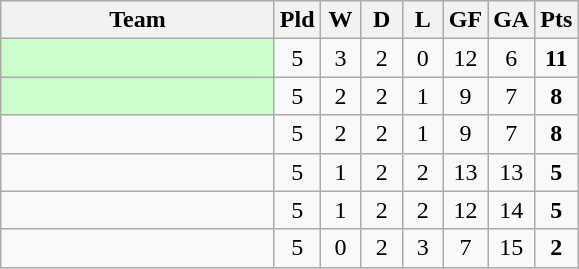<table class=wikitable style="text-align:center">
<tr>
<th width=175>Team</th>
<th width=20>Pld</th>
<th width=20>W</th>
<th width=20>D</th>
<th width=20>L</th>
<th width=20>GF</th>
<th width=20>GA</th>
<th width=20>Pts</th>
</tr>
<tr>
<td style="text-align:left; background:#cfc;"></td>
<td>5</td>
<td>3</td>
<td>2</td>
<td>0</td>
<td>12</td>
<td>6</td>
<td><strong>11</strong></td>
</tr>
<tr>
<td style="text-align:left; background:#cfc;"></td>
<td>5</td>
<td>2</td>
<td>2</td>
<td>1</td>
<td>9</td>
<td>7</td>
<td><strong>8</strong></td>
</tr>
<tr>
<td align=left></td>
<td>5</td>
<td>2</td>
<td>2</td>
<td>1</td>
<td>9</td>
<td>7</td>
<td><strong>8</strong></td>
</tr>
<tr>
<td align=left></td>
<td>5</td>
<td>1</td>
<td>2</td>
<td>2</td>
<td>13</td>
<td>13</td>
<td><strong>5</strong></td>
</tr>
<tr>
<td align=left></td>
<td>5</td>
<td>1</td>
<td>2</td>
<td>2</td>
<td>12</td>
<td>14</td>
<td><strong>5</strong></td>
</tr>
<tr>
<td align=left></td>
<td>5</td>
<td>0</td>
<td>2</td>
<td>3</td>
<td>7</td>
<td>15</td>
<td><strong>2</strong></td>
</tr>
</table>
